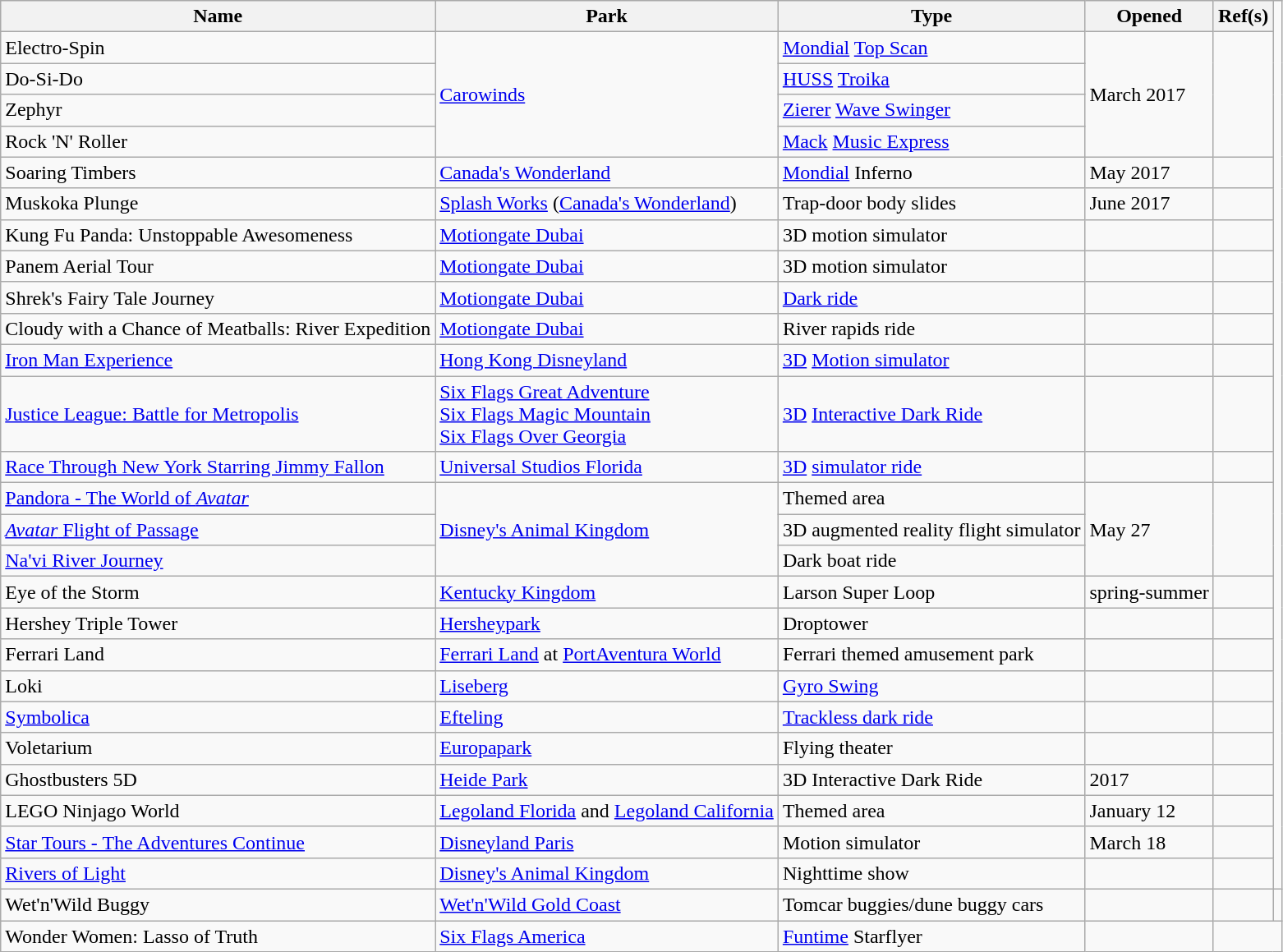<table class="wikitable sortable">
<tr>
<th>Name</th>
<th>Park</th>
<th>Type</th>
<th>Opened</th>
<th class="unsortable">Ref(s)</th>
</tr>
<tr>
<td>Electro-Spin</td>
<td rowspan="4"><a href='#'>Carowinds</a></td>
<td><a href='#'>Mondial</a> <a href='#'>Top Scan</a></td>
<td rowspan="4">March 2017</td>
<td rowspan="4"></td>
</tr>
<tr>
<td>Do-Si-Do</td>
<td><a href='#'>HUSS</a> <a href='#'>Troika</a></td>
</tr>
<tr>
<td>Zephyr</td>
<td><a href='#'>Zierer</a> <a href='#'>Wave Swinger</a></td>
</tr>
<tr>
<td>Rock 'N' Roller</td>
<td><a href='#'>Mack</a> <a href='#'>Music Express</a></td>
</tr>
<tr>
<td>Soaring Timbers</td>
<td><a href='#'>Canada's Wonderland</a></td>
<td><a href='#'>Mondial</a> Inferno</td>
<td>May 2017</td>
<td></td>
</tr>
<tr>
<td>Muskoka Plunge</td>
<td><a href='#'>Splash Works</a> (<a href='#'>Canada's Wonderland</a>)</td>
<td>Trap-door body slides</td>
<td>June 2017</td>
<td></td>
</tr>
<tr>
<td>Kung Fu Panda: Unstoppable Awesomeness</td>
<td><a href='#'>Motiongate Dubai</a></td>
<td>3D motion simulator</td>
<td></td>
<td></td>
</tr>
<tr>
<td>Panem Aerial Tour</td>
<td><a href='#'>Motiongate Dubai</a></td>
<td>3D motion simulator</td>
<td></td>
<td></td>
</tr>
<tr>
<td>Shrek's Fairy Tale Journey</td>
<td><a href='#'>Motiongate Dubai</a></td>
<td><a href='#'>Dark ride</a></td>
<td></td>
<td></td>
</tr>
<tr>
<td>Cloudy with a Chance of Meatballs: River Expedition</td>
<td><a href='#'>Motiongate Dubai</a></td>
<td>River rapids ride</td>
<td></td>
<td></td>
</tr>
<tr>
<td><a href='#'>Iron Man Experience</a></td>
<td><a href='#'>Hong Kong Disneyland</a></td>
<td><a href='#'>3D</a> <a href='#'>Motion simulator</a></td>
<td></td>
<td></td>
</tr>
<tr>
<td><a href='#'>Justice League: Battle for Metropolis</a></td>
<td><a href='#'>Six Flags Great Adventure</a> <br><a href='#'>Six Flags Magic Mountain</a> <br><a href='#'>Six Flags Over Georgia</a></td>
<td><a href='#'>3D</a> <a href='#'>Interactive Dark Ride</a></td>
<td> <br>  <br> </td>
<td></td>
</tr>
<tr>
<td><a href='#'>Race Through New York Starring Jimmy Fallon</a></td>
<td><a href='#'>Universal Studios Florida</a></td>
<td><a href='#'>3D</a> <a href='#'>simulator ride</a></td>
<td></td>
<td></td>
</tr>
<tr>
<td><a href='#'>Pandora - The World of <em>Avatar</em></a></td>
<td rowspan="3"><a href='#'>Disney's Animal Kingdom</a></td>
<td>Themed area</td>
<td rowspan="3">May 27</td>
<td rowspan="3"></td>
</tr>
<tr>
<td><a href='#'><em>Avatar</em> Flight of Passage</a></td>
<td>3D augmented reality flight simulator</td>
</tr>
<tr>
<td><a href='#'>Na'vi River Journey</a></td>
<td>Dark boat ride</td>
</tr>
<tr>
<td>Eye of the Storm</td>
<td><a href='#'>Kentucky Kingdom</a></td>
<td>Larson Super Loop</td>
<td>spring-summer</td>
<td></td>
</tr>
<tr>
<td>Hershey Triple Tower</td>
<td><a href='#'>Hersheypark</a></td>
<td>Droptower</td>
<td></td>
<td></td>
</tr>
<tr>
<td>Ferrari Land</td>
<td><a href='#'>Ferrari Land</a> at <a href='#'>PortAventura World</a></td>
<td>Ferrari themed amusement park</td>
<td></td>
<td></td>
</tr>
<tr>
<td>Loki</td>
<td><a href='#'>Liseberg</a></td>
<td><a href='#'>Gyro Swing</a></td>
<td></td>
<td></td>
</tr>
<tr>
<td><a href='#'>Symbolica</a></td>
<td><a href='#'>Efteling</a></td>
<td><a href='#'>Trackless dark ride</a></td>
<td></td>
<td></td>
</tr>
<tr>
<td>Voletarium</td>
<td><a href='#'>Europapark</a></td>
<td>Flying theater</td>
<td></td>
<td></td>
</tr>
<tr>
<td>Ghostbusters 5D</td>
<td><a href='#'>Heide Park</a></td>
<td>3D Interactive Dark Ride</td>
<td>2017</td>
<td></td>
</tr>
<tr>
<td>LEGO Ninjago World</td>
<td><a href='#'>Legoland Florida</a> and <a href='#'>Legoland California</a></td>
<td>Themed area</td>
<td>January 12</td>
<td></td>
</tr>
<tr>
<td><a href='#'>Star Tours - The Adventures Continue</a></td>
<td><a href='#'>Disneyland Paris</a></td>
<td>Motion simulator</td>
<td>March 18</td>
<td></td>
</tr>
<tr>
<td><a href='#'>Rivers of Light</a></td>
<td><a href='#'>Disney's Animal Kingdom</a></td>
<td>Nighttime show</td>
<td></td>
<td></td>
</tr>
<tr>
<td>Wet'n'Wild Buggy</td>
<td><a href='#'>Wet'n'Wild Gold Coast</a></td>
<td>Tomcar buggies/dune buggy cars</td>
<td></td>
<td></td>
<td></td>
</tr>
<tr>
<td>Wonder Women: Lasso of Truth</td>
<td><a href='#'>Six Flags America</a></td>
<td><a href='#'>Funtime</a> Starflyer</td>
<td></td>
</tr>
</table>
